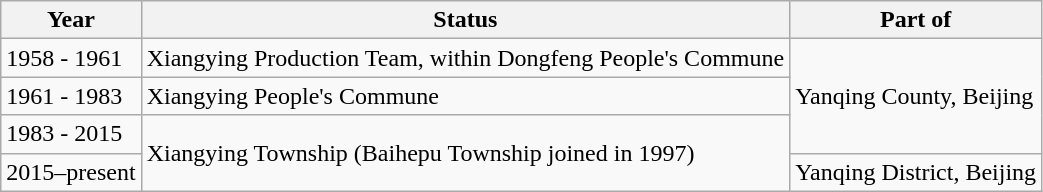<table class="wikitable">
<tr>
<th>Year</th>
<th>Status</th>
<th>Part of</th>
</tr>
<tr>
<td>1958 - 1961</td>
<td>Xiangying Production Team, within Dongfeng People's Commune</td>
<td rowspan="3">Yanqing County, Beijing</td>
</tr>
<tr>
<td>1961 - 1983</td>
<td>Xiangying People's Commune</td>
</tr>
<tr>
<td>1983 - 2015</td>
<td rowspan="2">Xiangying Township (Baihepu Township joined in 1997)</td>
</tr>
<tr>
<td>2015–present</td>
<td>Yanqing District, Beijing</td>
</tr>
</table>
